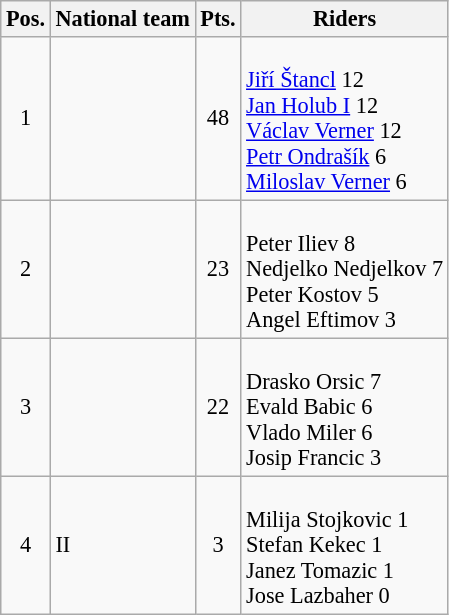<table class=wikitable style="font-size:93%;">
<tr>
<th>Pos.</th>
<th>National team</th>
<th>Pts.</th>
<th>Riders</th>
</tr>
<tr align=center >
<td>1</td>
<td align=left></td>
<td>48</td>
<td align=left><br><a href='#'>Jiří Štancl</a> 12<br>
<a href='#'>Jan Holub I</a> 12<br>
<a href='#'>Václav Verner</a> 12<br>
<a href='#'>Petr Ondrašík</a> 6<br>
<a href='#'>Miloslav Verner</a> 6</td>
</tr>
<tr align=center >
<td>2</td>
<td align=left></td>
<td>23</td>
<td align=left><br>Peter Iliev 8<br>
Nedjelko Nedjelkov 7<br>
Peter Kostov 5<br>
Angel Eftimov 3</td>
</tr>
<tr align=center>
<td>3</td>
<td align=left></td>
<td>22</td>
<td align=left><br>Drasko Orsic 7<br>
Evald Babic 6<br>
Vlado Miler 6<br>
Josip Francic 3</td>
</tr>
<tr align=center>
<td>4</td>
<td align=left> II</td>
<td>3</td>
<td align=left><br>Milija Stojkovic 1<br>
Stefan Kekec 1<br>
Janez Tomazic 1<br>
Jose Lazbaher 0</td>
</tr>
</table>
